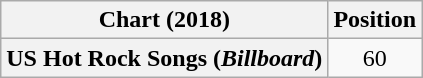<table class="wikitable plainrowheaders sortable" style="text-align:center">
<tr>
<th>Chart (2018)</th>
<th>Position</th>
</tr>
<tr>
<th scope="row">US Hot Rock Songs (<em>Billboard</em>)</th>
<td>60</td>
</tr>
</table>
